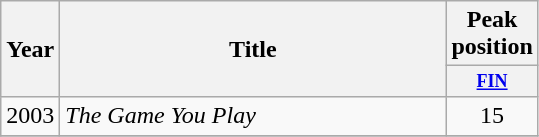<table class="wikitable">
<tr>
<th align="center" rowspan="2" width="10">Year</th>
<th align="center" rowspan="2" width="250">Title</th>
<th align="center" colspan="1" width="20">Peak position</th>
</tr>
<tr>
<th scope="col" style="width:3em;font-size:75%;"><a href='#'>FIN</a><br></th>
</tr>
<tr>
<td>2003</td>
<td><em>The Game You Play</em></td>
<td style="text-align:center;">15</td>
</tr>
<tr>
</tr>
</table>
